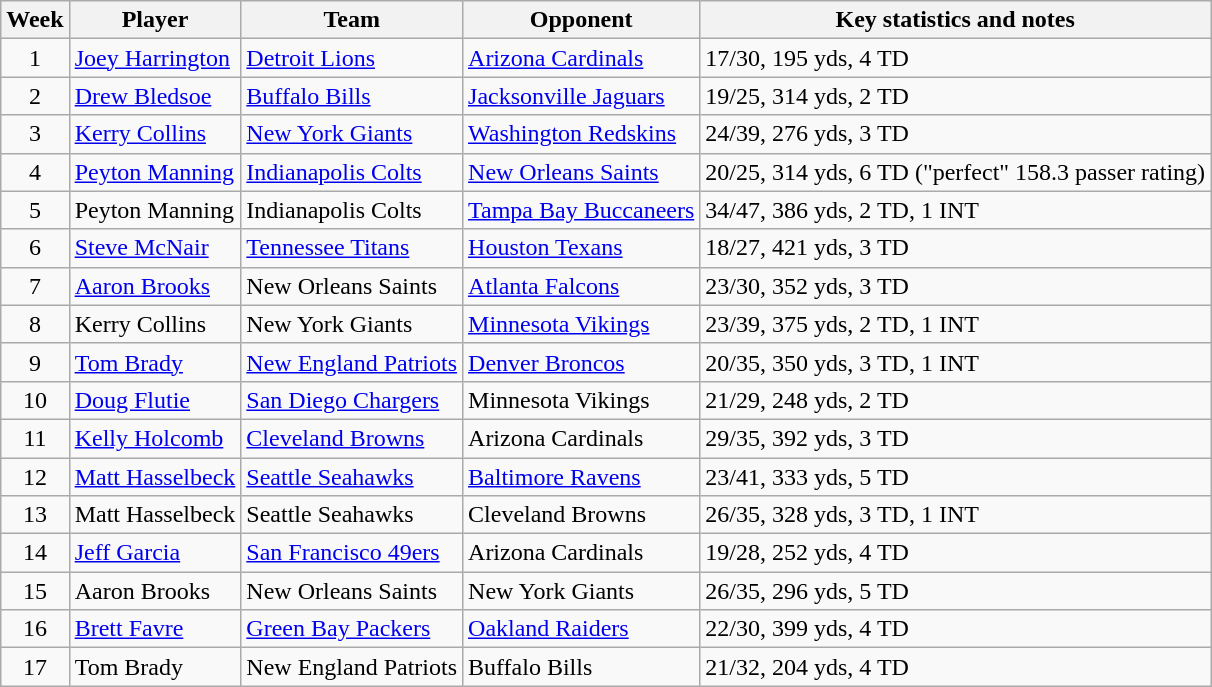<table class="wikitable">
<tr style="background:#efef;">
<th>Week</th>
<th>Player</th>
<th>Team</th>
<th>Opponent</th>
<th>Key statistics and notes</th>
</tr>
<tr>
<td align=center>1</td>
<td><a href='#'>Joey Harrington</a></td>
<td><a href='#'>Detroit Lions</a></td>
<td><a href='#'>Arizona Cardinals</a></td>
<td>17/30, 195 yds, 4 TD</td>
</tr>
<tr>
<td align=center>2</td>
<td><a href='#'>Drew Bledsoe</a></td>
<td><a href='#'>Buffalo Bills</a></td>
<td><a href='#'>Jacksonville Jaguars</a></td>
<td>19/25, 314 yds, 2 TD</td>
</tr>
<tr>
<td align=center>3</td>
<td><a href='#'>Kerry Collins</a></td>
<td><a href='#'>New York Giants</a></td>
<td><a href='#'>Washington Redskins</a></td>
<td>24/39, 276 yds, 3 TD</td>
</tr>
<tr>
<td align=center>4</td>
<td><a href='#'>Peyton Manning</a></td>
<td><a href='#'>Indianapolis Colts</a></td>
<td><a href='#'>New Orleans Saints</a></td>
<td>20/25, 314 yds, 6 TD ("perfect" 158.3 passer rating)</td>
</tr>
<tr>
<td align=center>5</td>
<td>Peyton Manning</td>
<td>Indianapolis Colts</td>
<td><a href='#'>Tampa Bay Buccaneers</a></td>
<td>34/47, 386 yds, 2 TD, 1 INT</td>
</tr>
<tr>
<td align=center>6</td>
<td><a href='#'>Steve McNair</a></td>
<td><a href='#'>Tennessee Titans</a></td>
<td><a href='#'>Houston Texans</a></td>
<td>18/27, 421 yds, 3 TD</td>
</tr>
<tr>
<td align=center>7</td>
<td><a href='#'>Aaron Brooks</a></td>
<td>New Orleans Saints</td>
<td><a href='#'>Atlanta Falcons</a></td>
<td>23/30, 352 yds, 3 TD</td>
</tr>
<tr>
<td align=center>8</td>
<td>Kerry Collins</td>
<td>New York Giants</td>
<td><a href='#'>Minnesota Vikings</a></td>
<td>23/39, 375 yds, 2 TD, 1 INT</td>
</tr>
<tr>
<td align=center>9</td>
<td><a href='#'>Tom Brady</a></td>
<td><a href='#'>New England Patriots</a></td>
<td><a href='#'>Denver Broncos</a></td>
<td>20/35, 350 yds, 3 TD, 1 INT</td>
</tr>
<tr>
<td align=center>10</td>
<td><a href='#'>Doug Flutie</a></td>
<td><a href='#'>San Diego Chargers</a></td>
<td>Minnesota Vikings</td>
<td>21/29, 248 yds, 2 TD</td>
</tr>
<tr>
<td align=center>11</td>
<td><a href='#'>Kelly Holcomb</a></td>
<td><a href='#'>Cleveland Browns</a></td>
<td>Arizona Cardinals</td>
<td>29/35, 392 yds, 3 TD</td>
</tr>
<tr>
<td align=center>12</td>
<td><a href='#'>Matt Hasselbeck</a></td>
<td><a href='#'>Seattle Seahawks</a></td>
<td><a href='#'>Baltimore Ravens</a></td>
<td>23/41, 333 yds, 5 TD</td>
</tr>
<tr>
<td align=center>13</td>
<td>Matt Hasselbeck</td>
<td>Seattle Seahawks</td>
<td>Cleveland Browns</td>
<td>26/35, 328 yds, 3 TD, 1 INT</td>
</tr>
<tr>
<td align=center>14</td>
<td><a href='#'>Jeff Garcia</a></td>
<td><a href='#'>San Francisco 49ers</a></td>
<td>Arizona Cardinals</td>
<td>19/28, 252 yds, 4 TD</td>
</tr>
<tr>
<td align=center>15</td>
<td>Aaron Brooks</td>
<td>New Orleans Saints</td>
<td>New York Giants</td>
<td>26/35, 296 yds, 5 TD</td>
</tr>
<tr>
<td align=center>16</td>
<td><a href='#'>Brett Favre</a></td>
<td><a href='#'>Green Bay Packers</a></td>
<td><a href='#'>Oakland Raiders</a></td>
<td>22/30, 399 yds, 4 TD</td>
</tr>
<tr>
<td align=center>17</td>
<td>Tom Brady</td>
<td>New England Patriots</td>
<td>Buffalo Bills</td>
<td>21/32, 204 yds, 4 TD</td>
</tr>
</table>
